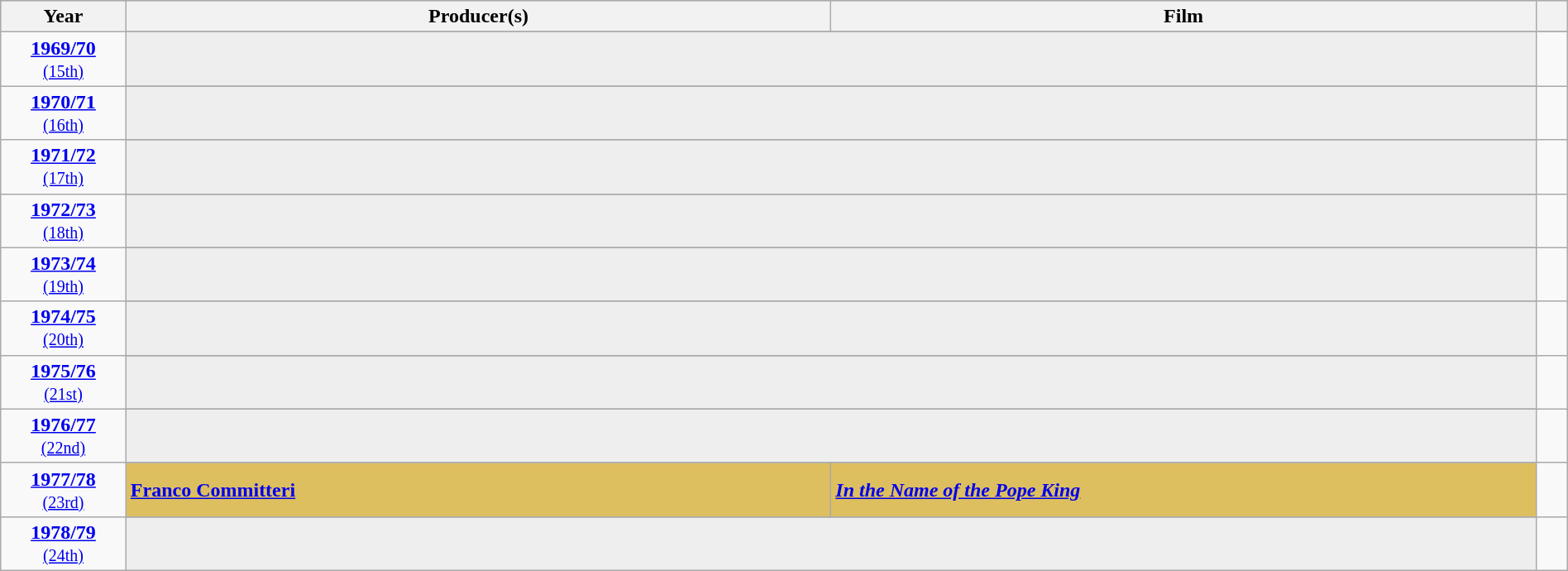<table class="wikitable" style="width:100%">
<tr bgcolor="#bebebe">
<th width="8%">Year</th>
<th width="45%">Producer(s)</th>
<th width="45%">Film</th>
<th width="2%" class="unstable"></th>
</tr>
<tr>
<td rowspan=2 style="text-align:center"><strong><a href='#'>1969/70</a></strong><br><small><a href='#'>(15th)</a></small></td>
</tr>
<tr>
<td style="background:#eee;" colspan="2"></td>
<td rowspan=2 style="text-align:center"></td>
</tr>
<tr>
<td rowspan=2 style="text-align:center"><strong><a href='#'>1970/71</a></strong><br><small><a href='#'>(16th)</a></small></td>
</tr>
<tr>
<td style="background:#eee;" colspan="2"></td>
<td rowspan=2 style="text-align:center"></td>
</tr>
<tr>
<td rowspan=2 style="text-align:center"><strong><a href='#'>1971/72</a></strong><br><small><a href='#'>(17th)</a></small></td>
</tr>
<tr>
<td style="background:#eee;" colspan="2"></td>
<td rowspan=2 style="text-align:center"></td>
</tr>
<tr>
<td rowspan=2 style="text-align:center"><strong><a href='#'>1972/73</a></strong><br><small><a href='#'>(18th)</a></small></td>
</tr>
<tr>
<td style="background:#eee;" colspan="2"></td>
<td rowspan=2 style="text-align:center"></td>
</tr>
<tr>
<td rowspan=2 style="text-align:center"><strong><a href='#'>1973/74</a></strong><br><small><a href='#'>(19th)</a></small></td>
</tr>
<tr>
<td style="background:#eee;" colspan="2"></td>
<td rowspan=2 style="text-align:center"></td>
</tr>
<tr>
<td rowspan=2 style="text-align:center"><strong><a href='#'>1974/75</a></strong><br><small><a href='#'>(20th)</a></small></td>
</tr>
<tr>
<td style="background:#eee;" colspan="2"></td>
<td rowspan=2 style="text-align:center"></td>
</tr>
<tr>
<td rowspan=2 style="text-align:center"><strong><a href='#'>1975/76</a></strong><br><small><a href='#'>(21st)</a></small></td>
</tr>
<tr>
<td style="background:#eee;" colspan="2"></td>
<td rowspan=2 style="text-align:center"></td>
</tr>
<tr>
<td rowspan=2 style="text-align:center"><strong><a href='#'>1976/77</a></strong><br><small><a href='#'>(22nd)</a></small></td>
</tr>
<tr>
<td style="background:#eee;" colspan="2"></td>
<td rowspan=2 style="text-align:center"></td>
</tr>
<tr>
<td rowspan=2 style="text-align:center"><strong><a href='#'>1977/78</a></strong><br><small><a href='#'>(23rd)</a></small></td>
</tr>
<tr>
<td style="background:#DDBF5F"><strong><a href='#'>Franco Committeri</a></strong></td>
<td style="background:#DDBF5F"><strong><em><a href='#'>In the Name of the Pope King</a></em></strong></td>
<td rowspan=2 style="text-align:center"></td>
</tr>
<tr>
<td rowspan=2 style="text-align:center"><strong><a href='#'>1978/79</a></strong><br><small><a href='#'>(24th)</a></small></td>
</tr>
<tr>
<td style="background:#eee;" colspan="2"></td>
<td rowspan=2 style="text-align:center"></td>
</tr>
</table>
